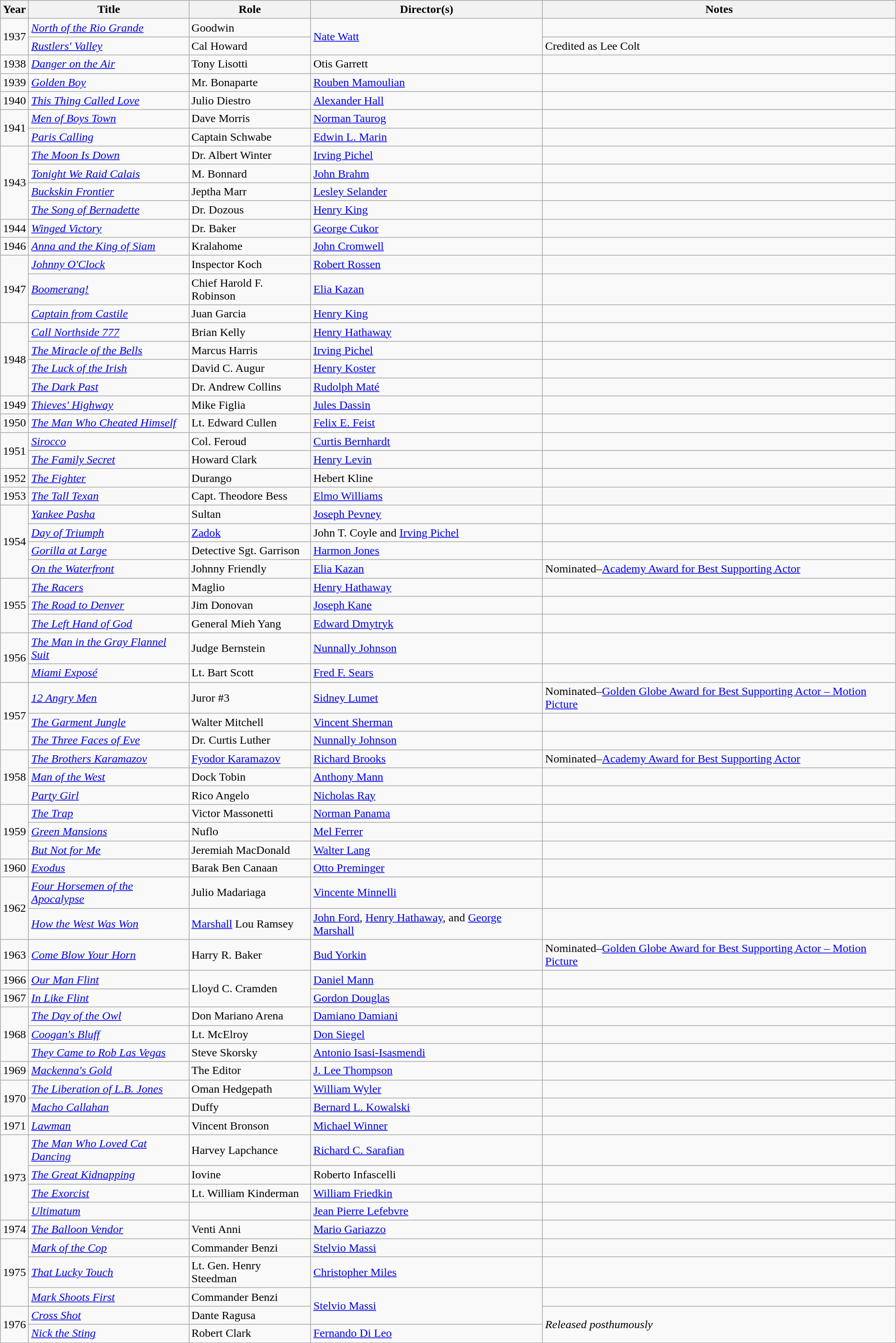<table class="wikitable sortable">
<tr>
<th>Year</th>
<th>Title</th>
<th>Role</th>
<th>Director(s)</th>
<th>Notes</th>
</tr>
<tr>
<td rowspan="2">1937</td>
<td><em><a href='#'>North of the Rio Grande</a></em></td>
<td>Goodwin</td>
<td rowspan="2"><a href='#'>Nate Watt</a></td>
<td></td>
</tr>
<tr>
<td><em><a href='#'>Rustlers' Valley</a></em></td>
<td>Cal Howard</td>
<td>Credited as Lee Colt</td>
</tr>
<tr>
<td>1938</td>
<td><em><a href='#'>Danger on the Air</a></em></td>
<td>Tony Lisotti</td>
<td>Otis Garrett</td>
<td></td>
</tr>
<tr>
<td>1939</td>
<td><em><a href='#'>Golden Boy</a></em></td>
<td>Mr. Bonaparte</td>
<td><a href='#'>Rouben Mamoulian</a></td>
<td></td>
</tr>
<tr>
<td>1940</td>
<td><em><a href='#'>This Thing Called Love</a></em></td>
<td>Julio Diestro</td>
<td><a href='#'>Alexander Hall</a></td>
<td></td>
</tr>
<tr>
<td rowspan="2">1941</td>
<td><em><a href='#'>Men of Boys Town</a></em></td>
<td>Dave Morris</td>
<td><a href='#'>Norman Taurog</a></td>
<td></td>
</tr>
<tr>
<td><em><a href='#'>Paris Calling</a></em></td>
<td>Captain Schwabe</td>
<td><a href='#'>Edwin L. Marin</a></td>
<td></td>
</tr>
<tr>
<td rowspan="4">1943</td>
<td><em><a href='#'>The Moon Is Down</a></em></td>
<td>Dr. Albert Winter</td>
<td><a href='#'>Irving Pichel</a></td>
<td></td>
</tr>
<tr>
<td><em><a href='#'>Tonight We Raid Calais</a></em></td>
<td>M. Bonnard</td>
<td><a href='#'>John Brahm</a></td>
<td></td>
</tr>
<tr>
<td><em><a href='#'>Buckskin Frontier</a></em></td>
<td>Jeptha Marr</td>
<td><a href='#'>Lesley Selander</a></td>
<td></td>
</tr>
<tr>
<td><em><a href='#'>The Song of Bernadette</a></em></td>
<td>Dr. Dozous</td>
<td><a href='#'>Henry King</a></td>
<td></td>
</tr>
<tr>
<td>1944</td>
<td><em><a href='#'>Winged Victory</a></em></td>
<td>Dr. Baker</td>
<td><a href='#'>George Cukor</a></td>
<td></td>
</tr>
<tr>
<td>1946</td>
<td><em><a href='#'>Anna and the King of Siam</a></em></td>
<td>Kralahome</td>
<td><a href='#'>John Cromwell</a></td>
<td></td>
</tr>
<tr>
<td rowspan="3">1947</td>
<td><em><a href='#'>Johnny O'Clock</a></em></td>
<td>Inspector Koch</td>
<td><a href='#'>Robert Rossen</a></td>
<td></td>
</tr>
<tr>
<td><em><a href='#'>Boomerang!</a></em></td>
<td>Chief Harold F. Robinson</td>
<td><a href='#'>Elia Kazan</a></td>
<td></td>
</tr>
<tr>
<td><em><a href='#'>Captain from Castile</a></em></td>
<td>Juan Garcia</td>
<td><a href='#'>Henry King</a></td>
<td></td>
</tr>
<tr>
<td rowspan="4">1948</td>
<td><em><a href='#'>Call Northside 777</a></em></td>
<td>Brian Kelly</td>
<td><a href='#'>Henry Hathaway</a></td>
<td></td>
</tr>
<tr>
<td><em><a href='#'>The Miracle of the Bells</a></em></td>
<td>Marcus Harris</td>
<td><a href='#'>Irving Pichel</a></td>
<td></td>
</tr>
<tr>
<td><em><a href='#'>The Luck of the Irish</a></em></td>
<td>David C. Augur</td>
<td><a href='#'>Henry Koster</a></td>
<td></td>
</tr>
<tr>
<td><em><a href='#'>The Dark Past</a></em></td>
<td>Dr. Andrew Collins</td>
<td><a href='#'>Rudolph Maté</a></td>
<td></td>
</tr>
<tr>
<td>1949</td>
<td><em><a href='#'>Thieves' Highway</a></em></td>
<td>Mike Figlia</td>
<td><a href='#'>Jules Dassin</a></td>
<td></td>
</tr>
<tr>
<td>1950</td>
<td><em><a href='#'>The Man Who Cheated Himself</a></em></td>
<td>Lt. Edward Cullen</td>
<td><a href='#'>Felix E. Feist</a></td>
<td></td>
</tr>
<tr>
<td rowspan="2">1951</td>
<td><em><a href='#'>Sirocco</a></em></td>
<td>Col. Feroud</td>
<td><a href='#'>Curtis Bernhardt</a></td>
<td></td>
</tr>
<tr>
<td><em><a href='#'>The Family Secret</a></em></td>
<td>Howard Clark</td>
<td><a href='#'>Henry Levin</a></td>
<td></td>
</tr>
<tr>
<td>1952</td>
<td><em><a href='#'>The Fighter</a></em></td>
<td>Durango</td>
<td>Hebert Kline</td>
<td></td>
</tr>
<tr>
<td>1953</td>
<td><em><a href='#'>The Tall Texan</a></em></td>
<td>Capt. Theodore Bess</td>
<td><a href='#'>Elmo Williams</a></td>
<td></td>
</tr>
<tr>
<td rowspan="4">1954</td>
<td><em><a href='#'>Yankee Pasha</a></em></td>
<td>Sultan</td>
<td><a href='#'>Joseph Pevney</a></td>
<td></td>
</tr>
<tr>
<td><em><a href='#'>Day of Triumph</a></em></td>
<td><a href='#'>Zadok</a></td>
<td>John T. Coyle and <a href='#'>Irving Pichel</a></td>
<td></td>
</tr>
<tr>
<td><em><a href='#'>Gorilla at Large</a></em></td>
<td>Detective Sgt. Garrison</td>
<td><a href='#'>Harmon Jones</a></td>
<td></td>
</tr>
<tr>
<td><em><a href='#'>On the Waterfront</a></em></td>
<td>Johnny Friendly</td>
<td><a href='#'>Elia Kazan</a></td>
<td>Nominated–<a href='#'>Academy Award for Best Supporting Actor</a></td>
</tr>
<tr>
<td rowspan="3">1955</td>
<td><em><a href='#'>The Racers</a></em></td>
<td>Maglio</td>
<td><a href='#'>Henry Hathaway</a></td>
<td></td>
</tr>
<tr>
<td><em><a href='#'>The Road to Denver</a></em></td>
<td>Jim Donovan</td>
<td><a href='#'>Joseph Kane</a></td>
<td></td>
</tr>
<tr>
<td><em><a href='#'>The Left Hand of God</a></em></td>
<td>General Mieh Yang</td>
<td><a href='#'>Edward Dmytryk</a></td>
<td></td>
</tr>
<tr>
<td rowspan="2">1956</td>
<td><em><a href='#'>The Man in the Gray Flannel Suit</a></em></td>
<td>Judge Bernstein</td>
<td><a href='#'>Nunnally Johnson</a></td>
<td></td>
</tr>
<tr>
<td><em><a href='#'>Miami Exposé</a></em></td>
<td>Lt. Bart Scott</td>
<td><a href='#'>Fred F. Sears</a></td>
<td></td>
</tr>
<tr>
<td rowspan="3">1957</td>
<td><em><a href='#'>12 Angry Men</a></em></td>
<td>Juror #3</td>
<td><a href='#'>Sidney Lumet</a></td>
<td>Nominated–<a href='#'>Golden Globe Award for Best Supporting Actor – Motion Picture</a></td>
</tr>
<tr>
<td><em><a href='#'>The Garment Jungle</a></em></td>
<td>Walter Mitchell</td>
<td><a href='#'>Vincent Sherman</a></td>
<td></td>
</tr>
<tr>
<td><em><a href='#'>The Three Faces of Eve</a></em></td>
<td>Dr. Curtis Luther</td>
<td><a href='#'>Nunnally Johnson</a></td>
<td></td>
</tr>
<tr>
<td rowspan="3">1958</td>
<td><em><a href='#'>The Brothers Karamazov</a></em></td>
<td><a href='#'>Fyodor Karamazov</a></td>
<td><a href='#'>Richard Brooks</a></td>
<td>Nominated–<a href='#'>Academy Award for Best Supporting Actor</a></td>
</tr>
<tr>
<td><em><a href='#'>Man of the West</a></em></td>
<td>Dock Tobin</td>
<td><a href='#'>Anthony Mann</a></td>
<td></td>
</tr>
<tr>
<td><em><a href='#'>Party Girl</a></em></td>
<td>Rico Angelo</td>
<td><a href='#'>Nicholas Ray</a></td>
<td></td>
</tr>
<tr>
<td rowspan="3">1959</td>
<td><em><a href='#'>The Trap</a></em></td>
<td>Victor Massonetti</td>
<td><a href='#'>Norman Panama</a></td>
<td></td>
</tr>
<tr>
<td><em><a href='#'>Green Mansions</a></em></td>
<td>Nuflo</td>
<td><a href='#'>Mel Ferrer</a></td>
<td></td>
</tr>
<tr>
<td><em><a href='#'>But Not for Me</a></em></td>
<td>Jeremiah MacDonald</td>
<td><a href='#'>Walter Lang</a></td>
<td></td>
</tr>
<tr>
<td>1960</td>
<td><em><a href='#'>Exodus</a></em></td>
<td>Barak Ben Canaan</td>
<td><a href='#'>Otto Preminger</a></td>
<td></td>
</tr>
<tr>
<td rowspan="2">1962</td>
<td><em><a href='#'>Four Horsemen of the Apocalypse</a></em></td>
<td>Julio Madariaga</td>
<td><a href='#'>Vincente Minnelli</a></td>
<td></td>
</tr>
<tr>
<td><em><a href='#'>How the West Was Won</a></em></td>
<td><a href='#'>Marshall</a> Lou Ramsey</td>
<td><a href='#'>John Ford</a>, <a href='#'>Henry Hathaway</a>, and <a href='#'>George Marshall</a></td>
<td></td>
</tr>
<tr>
<td>1963</td>
<td><em><a href='#'>Come Blow Your Horn</a></em></td>
<td>Harry R. Baker</td>
<td><a href='#'>Bud Yorkin</a></td>
<td>Nominated–<a href='#'>Golden Globe Award for Best Supporting Actor – Motion Picture</a></td>
</tr>
<tr>
<td>1966</td>
<td><em><a href='#'>Our Man Flint</a></em></td>
<td rowspan="2">Lloyd C. Cramden</td>
<td><a href='#'>Daniel Mann</a></td>
<td></td>
</tr>
<tr>
<td>1967</td>
<td><em><a href='#'>In Like Flint</a></em></td>
<td><a href='#'>Gordon Douglas</a></td>
<td></td>
</tr>
<tr>
<td rowspan="3">1968</td>
<td><em><a href='#'>The Day of the Owl</a></em></td>
<td>Don Mariano Arena</td>
<td><a href='#'>Damiano Damiani</a></td>
<td></td>
</tr>
<tr>
<td><em><a href='#'>Coogan's Bluff</a></em></td>
<td>Lt. McElroy</td>
<td><a href='#'>Don Siegel</a></td>
<td></td>
</tr>
<tr>
<td><em><a href='#'>They Came to Rob Las Vegas</a></em></td>
<td>Steve Skorsky</td>
<td><a href='#'>Antonio Isasi-Isasmendi</a></td>
<td></td>
</tr>
<tr>
<td>1969</td>
<td><em><a href='#'>Mackenna's Gold</a></em></td>
<td>The Editor</td>
<td><a href='#'>J. Lee Thompson</a></td>
<td></td>
</tr>
<tr>
<td rowspan="2">1970</td>
<td><em><a href='#'>The Liberation of L.B. Jones</a></em></td>
<td>Oman Hedgepath</td>
<td><a href='#'>William Wyler</a></td>
<td></td>
</tr>
<tr>
<td><em><a href='#'>Macho Callahan</a></em></td>
<td>Duffy</td>
<td><a href='#'>Bernard L. Kowalski</a></td>
<td></td>
</tr>
<tr>
<td>1971</td>
<td><em><a href='#'>Lawman</a></em></td>
<td>Vincent Bronson</td>
<td><a href='#'>Michael Winner</a></td>
<td></td>
</tr>
<tr>
<td rowspan="4">1973</td>
<td><em><a href='#'>The Man Who Loved Cat Dancing</a></em></td>
<td>Harvey Lapchance</td>
<td><a href='#'>Richard C. Sarafian</a></td>
<td></td>
</tr>
<tr>
<td><em><a href='#'>The Great Kidnapping</a></em></td>
<td>Iovine</td>
<td>Roberto Infascelli</td>
<td></td>
</tr>
<tr>
<td><em><a href='#'>The Exorcist</a></em></td>
<td>Lt. William Kinderman</td>
<td><a href='#'>William Friedkin</a></td>
<td></td>
</tr>
<tr>
<td><em><a href='#'>Ultimatum</a></em></td>
<td></td>
<td><a href='#'>Jean Pierre Lefebvre</a></td>
<td></td>
</tr>
<tr>
<td>1974</td>
<td><em><a href='#'>The Balloon Vendor</a></em></td>
<td>Venti Anni</td>
<td><a href='#'>Mario Gariazzo</a></td>
<td></td>
</tr>
<tr>
<td rowspan="3">1975</td>
<td><em><a href='#'>Mark of the Cop</a></em></td>
<td>Commander Benzi</td>
<td><a href='#'>Stelvio Massi</a></td>
<td></td>
</tr>
<tr>
<td><em><a href='#'>That Lucky Touch</a></em></td>
<td>Lt. Gen. Henry Steedman</td>
<td><a href='#'>Christopher Miles</a></td>
<td></td>
</tr>
<tr>
<td><em><a href='#'>Mark Shoots First</a></em></td>
<td>Commander Benzi</td>
<td rowspan="2"><a href='#'>Stelvio Massi</a></td>
<td></td>
</tr>
<tr>
<td rowspan="2">1976</td>
<td><em><a href='#'>Cross Shot</a></em></td>
<td>Dante Ragusa</td>
<td rowspan="2"><em>Released posthumously</em></td>
</tr>
<tr>
<td><em><a href='#'>Nick the Sting</a></em></td>
<td>Robert Clark</td>
<td><a href='#'>Fernando Di Leo</a></td>
</tr>
</table>
